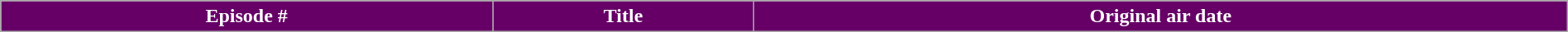<table class="wikitable plainrowheaders"  style="width:100%; margin-right:0;">
<tr>
<th style="background:#660066; color:#fff;">Episode #</th>
<th style="background:#660066; color:#fff;">Title</th>
<th style="background:#660066; color:#fff;">Original air date<br>











</th>
</tr>
</table>
